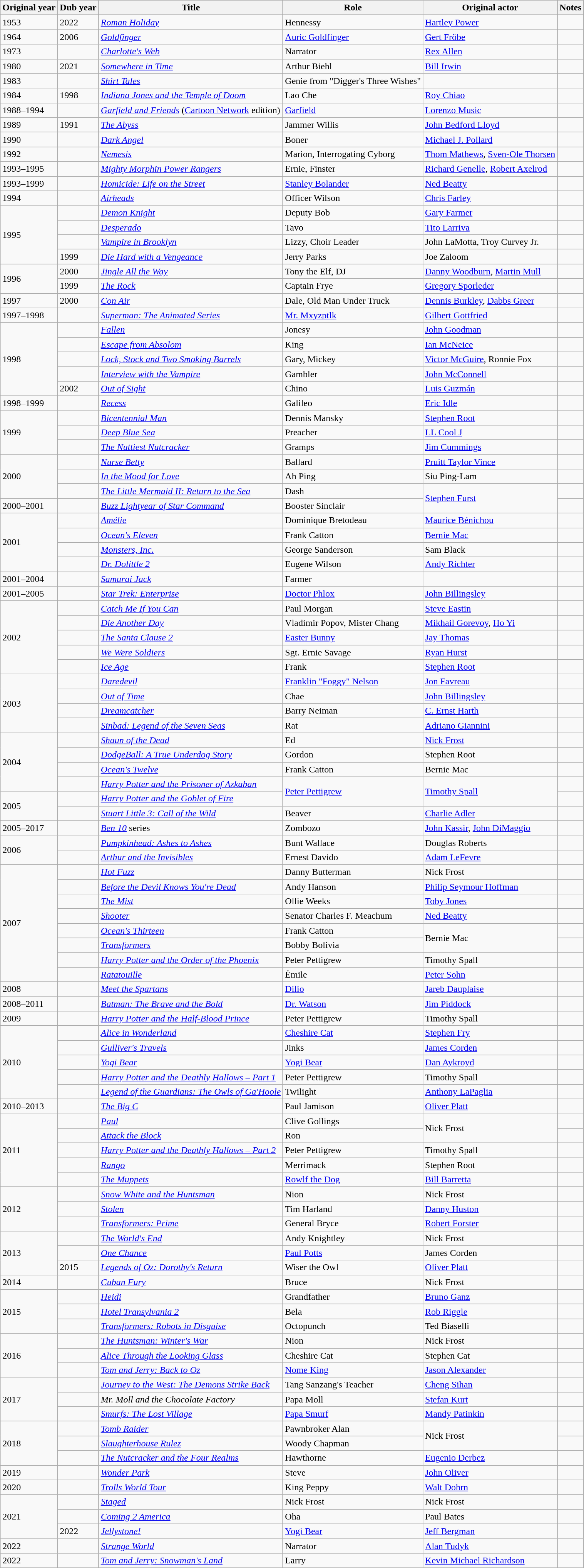<table class="wikitable">
<tr>
<th>Original year</th>
<th>Dub year</th>
<th>Title</th>
<th>Role</th>
<th>Original actor</th>
<th>Notes</th>
</tr>
<tr>
<td>1953</td>
<td>2022</td>
<td><em><a href='#'>Roman Holiday</a></em></td>
<td>Hennessy</td>
<td><a href='#'>Hartley Power</a></td>
<td></td>
</tr>
<tr>
<td>1964</td>
<td>2006</td>
<td><em><a href='#'>Goldfinger</a></em></td>
<td><a href='#'>Auric Goldfinger</a></td>
<td><a href='#'>Gert Fröbe</a></td>
<td></td>
</tr>
<tr>
<td>1973</td>
<td></td>
<td><em><a href='#'>Charlotte's Web</a></em></td>
<td>Narrator</td>
<td><a href='#'>Rex Allen</a></td>
</tr>
<tr>
<td>1980</td>
<td>2021</td>
<td><em><a href='#'>Somewhere in Time</a></em></td>
<td>Arthur Biehl</td>
<td><a href='#'>Bill Irwin</a></td>
<td></td>
</tr>
<tr>
<td>1983</td>
<td></td>
<td><em><a href='#'>Shirt Tales</a></em></td>
<td>Genie from "Digger's Three Wishes"</td>
<td></td>
<td></td>
</tr>
<tr>
<td>1984</td>
<td>1998</td>
<td><em><a href='#'>Indiana Jones and the Temple of Doom</a></em></td>
<td>Lao Che</td>
<td><a href='#'>Roy Chiao</a></td>
<td></td>
</tr>
<tr>
<td>1988–1994</td>
<td></td>
<td><em><a href='#'>Garfield and Friends</a></em> (<a href='#'>Cartoon Network</a> edition)</td>
<td><a href='#'>Garfield</a></td>
<td><a href='#'>Lorenzo Music</a></td>
<td></td>
</tr>
<tr>
<td>1989</td>
<td>1991</td>
<td><em><a href='#'>The Abyss</a></em></td>
<td>Jammer Willis</td>
<td><a href='#'>John Bedford Lloyd</a></td>
<td></td>
</tr>
<tr>
<td>1990</td>
<td></td>
<td><em><a href='#'>Dark Angel</a></em></td>
<td>Boner</td>
<td><a href='#'>Michael J. Pollard</a></td>
<td></td>
</tr>
<tr>
<td>1992</td>
<td></td>
<td><em><a href='#'>Nemesis</a></em></td>
<td>Marion, Interrogating Cyborg</td>
<td><a href='#'>Thom Mathews</a>, <a href='#'>Sven-Ole Thorsen</a></td>
<td></td>
</tr>
<tr>
<td>1993–1995</td>
<td></td>
<td><em><a href='#'>Mighty Morphin Power Rangers</a></em></td>
<td>Ernie, Finster</td>
<td><a href='#'>Richard Genelle</a>, <a href='#'>Robert Axelrod</a></td>
<td></td>
</tr>
<tr>
<td>1993–1999</td>
<td></td>
<td><em><a href='#'>Homicide: Life on the Street</a></em></td>
<td><a href='#'>Stanley Bolander</a></td>
<td><a href='#'>Ned Beatty</a></td>
<td></td>
</tr>
<tr>
<td>1994</td>
<td></td>
<td><em><a href='#'>Airheads</a></em></td>
<td>Officer Wilson</td>
<td><a href='#'>Chris Farley</a></td>
<td></td>
</tr>
<tr>
<td rowspan="4">1995</td>
<td></td>
<td><em><a href='#'>Demon Knight</a></em></td>
<td>Deputy Bob</td>
<td><a href='#'>Gary Farmer</a></td>
<td></td>
</tr>
<tr>
<td></td>
<td><em><a href='#'>Desperado</a></em></td>
<td>Tavo</td>
<td><a href='#'>Tito Larriva</a></td>
<td></td>
</tr>
<tr>
<td></td>
<td><em><a href='#'>Vampire in Brooklyn</a></em></td>
<td>Lizzy, Choir Leader</td>
<td>John LaMotta, Troy Curvey Jr.</td>
<td></td>
</tr>
<tr>
<td>1999</td>
<td><em><a href='#'>Die Hard with a Vengeance</a></em></td>
<td>Jerry Parks</td>
<td>Joe Zaloom</td>
<td></td>
</tr>
<tr>
<td rowspan="2">1996</td>
<td>2000</td>
<td><em><a href='#'>Jingle All the Way</a></em></td>
<td>Tony the Elf, DJ</td>
<td><a href='#'>Danny Woodburn</a>, <a href='#'>Martin Mull</a></td>
<td></td>
</tr>
<tr>
<td>1999</td>
<td><em><a href='#'>The Rock</a></em></td>
<td>Captain Frye</td>
<td><a href='#'>Gregory Sporleder</a></td>
<td></td>
</tr>
<tr>
<td>1997</td>
<td>2000</td>
<td><em><a href='#'>Con Air</a></em></td>
<td>Dale, Old Man Under Truck</td>
<td><a href='#'>Dennis Burkley</a>, <a href='#'>Dabbs Greer</a></td>
<td></td>
</tr>
<tr>
<td>1997–1998</td>
<td></td>
<td><em><a href='#'>Superman: The Animated Series</a></em></td>
<td><a href='#'>Mr. Mxyzptlk</a></td>
<td><a href='#'>Gilbert Gottfried</a></td>
<td></td>
</tr>
<tr>
<td rowspan="5">1998</td>
<td></td>
<td><em><a href='#'>Fallen</a></em></td>
<td>Jonesy</td>
<td><a href='#'>John Goodman</a></td>
<td></td>
</tr>
<tr>
<td></td>
<td><em><a href='#'>Escape from Absolom</a></em></td>
<td>King</td>
<td><a href='#'>Ian McNeice</a></td>
<td></td>
</tr>
<tr>
<td></td>
<td><em><a href='#'>Lock, Stock and Two Smoking Barrels</a></em></td>
<td>Gary, Mickey</td>
<td><a href='#'>Victor McGuire</a>, Ronnie Fox</td>
<td></td>
</tr>
<tr>
<td></td>
<td><em><a href='#'>Interview with the Vampire</a></em></td>
<td>Gambler</td>
<td><a href='#'>John McConnell</a></td>
<td></td>
</tr>
<tr>
<td>2002</td>
<td><em><a href='#'>Out of Sight</a></em></td>
<td>Chino</td>
<td><a href='#'>Luis Guzmán</a></td>
<td></td>
</tr>
<tr>
<td>1998–1999</td>
<td></td>
<td><em><a href='#'>Recess</a></em></td>
<td>Galileo</td>
<td><a href='#'>Eric Idle</a></td>
<td></td>
</tr>
<tr>
<td rowspan="3">1999</td>
<td></td>
<td><em><a href='#'>Bicentennial Man</a></em></td>
<td>Dennis Mansky</td>
<td><a href='#'>Stephen Root</a></td>
</tr>
<tr>
<td></td>
<td><em><a href='#'>Deep Blue Sea</a></em></td>
<td>Preacher</td>
<td><a href='#'>LL Cool J</a></td>
<td></td>
</tr>
<tr>
<td></td>
<td><em><a href='#'>The Nuttiest Nutcracker</a></em></td>
<td>Gramps</td>
<td><a href='#'>Jim Cummings</a></td>
<td></td>
</tr>
<tr>
<td rowspan="3">2000</td>
<td></td>
<td><em><a href='#'>Nurse Betty</a></em></td>
<td>Ballard</td>
<td><a href='#'>Pruitt Taylor Vince</a></td>
<td></td>
</tr>
<tr>
<td></td>
<td><em><a href='#'>In the Mood for Love</a></em></td>
<td>Ah Ping</td>
<td>Siu Ping-Lam</td>
<td></td>
</tr>
<tr>
<td></td>
<td><em><a href='#'>The Little Mermaid II: Return to the Sea</a></em></td>
<td>Dash</td>
<td rowspan="2"><a href='#'>Stephen Furst</a></td>
<td></td>
</tr>
<tr>
<td>2000–2001</td>
<td></td>
<td><em><a href='#'>Buzz Lightyear of Star Command</a></em></td>
<td>Booster Sinclair</td>
<td></td>
</tr>
<tr>
<td rowspan="4">2001</td>
<td></td>
<td><em><a href='#'>Amélie</a></em></td>
<td>Dominique Bretodeau</td>
<td><a href='#'>Maurice Bénichou</a></td>
<td></td>
</tr>
<tr>
<td></td>
<td><em><a href='#'>Ocean's Eleven</a></em></td>
<td>Frank Catton</td>
<td><a href='#'>Bernie Mac</a></td>
<td></td>
</tr>
<tr>
<td></td>
<td><em><a href='#'>Monsters, Inc.</a></em></td>
<td>George Sanderson</td>
<td>Sam Black</td>
<td></td>
</tr>
<tr>
<td></td>
<td><em><a href='#'>Dr. Dolittle 2</a></em></td>
<td>Eugene Wilson</td>
<td><a href='#'>Andy Richter</a></td>
<td></td>
</tr>
<tr>
<td>2001–2004</td>
<td></td>
<td><em><a href='#'>Samurai Jack</a></em></td>
<td>Farmer</td>
<td></td>
<td></td>
</tr>
<tr>
<td>2001–2005</td>
<td></td>
<td><em><a href='#'>Star Trek: Enterprise</a></em></td>
<td><a href='#'>Doctor Phlox</a></td>
<td><a href='#'>John Billingsley</a></td>
<td></td>
</tr>
<tr>
<td rowspan="5">2002</td>
<td></td>
<td><em><a href='#'>Catch Me If You Can</a></em></td>
<td>Paul Morgan</td>
<td><a href='#'>Steve Eastin</a></td>
<td></td>
</tr>
<tr>
<td></td>
<td><em><a href='#'>Die Another Day</a></em></td>
<td>Vladimir Popov, Mister Chang</td>
<td><a href='#'>Mikhail Gorevoy</a>, <a href='#'>Ho Yi</a></td>
<td></td>
</tr>
<tr>
<td></td>
<td><em><a href='#'>The Santa Clause 2</a></em></td>
<td><a href='#'>Easter Bunny</a></td>
<td><a href='#'>Jay Thomas</a></td>
<td></td>
</tr>
<tr>
<td></td>
<td><em><a href='#'>We Were Soldiers</a></em></td>
<td>Sgt. Ernie Savage</td>
<td><a href='#'>Ryan Hurst</a></td>
<td></td>
</tr>
<tr>
<td></td>
<td><em><a href='#'>Ice Age</a></em></td>
<td>Frank</td>
<td><a href='#'>Stephen Root</a></td>
<td></td>
</tr>
<tr>
<td rowspan="4">2003</td>
<td></td>
<td><em><a href='#'>Daredevil</a></em></td>
<td><a href='#'>Franklin "Foggy" Nelson</a></td>
<td><a href='#'>Jon Favreau</a></td>
<td></td>
</tr>
<tr>
<td></td>
<td><em><a href='#'>Out of Time</a></em></td>
<td>Chae</td>
<td><a href='#'>John Billingsley</a></td>
<td></td>
</tr>
<tr>
<td></td>
<td><em><a href='#'>Dreamcatcher</a></em></td>
<td>Barry Neiman</td>
<td><a href='#'>C. Ernst Harth</a></td>
<td></td>
</tr>
<tr>
<td></td>
<td><em><a href='#'>Sinbad: Legend of the Seven Seas</a></em></td>
<td>Rat</td>
<td><a href='#'>Adriano Giannini</a></td>
<td></td>
</tr>
<tr>
<td rowspan="4">2004</td>
<td></td>
<td><em><a href='#'>Shaun of the Dead</a></em></td>
<td>Ed</td>
<td><a href='#'>Nick Frost</a></td>
<td></td>
</tr>
<tr>
<td></td>
<td><em><a href='#'>DodgeBall: A True Underdog Story</a></em></td>
<td>Gordon</td>
<td>Stephen Root</td>
<td></td>
</tr>
<tr>
<td></td>
<td><em><a href='#'>Ocean's Twelve</a></em></td>
<td>Frank Catton</td>
<td>Bernie Mac</td>
<td></td>
</tr>
<tr>
<td></td>
<td><em><a href='#'>Harry Potter and the Prisoner of Azkaban</a></em></td>
<td rowspan="2"><a href='#'>Peter Pettigrew</a></td>
<td rowspan="2"><a href='#'>Timothy Spall</a></td>
<td></td>
</tr>
<tr>
<td rowspan="2">2005</td>
<td></td>
<td><em><a href='#'>Harry Potter and the Goblet of Fire</a></em></td>
<td></td>
</tr>
<tr>
<td></td>
<td><em><a href='#'>Stuart Little 3: Call of the Wild</a></em></td>
<td>Beaver</td>
<td><a href='#'>Charlie Adler</a></td>
<td></td>
</tr>
<tr>
<td>2005–2017</td>
<td></td>
<td><em><a href='#'>Ben 10</a></em> series</td>
<td>Zombozo</td>
<td><a href='#'>John Kassir</a>, <a href='#'>John DiMaggio</a></td>
<td></td>
</tr>
<tr>
<td rowspan="2">2006</td>
<td></td>
<td><em><a href='#'>Pumpkinhead: Ashes to Ashes</a></em></td>
<td>Bunt Wallace</td>
<td>Douglas Roberts</td>
<td></td>
</tr>
<tr>
<td></td>
<td><em><a href='#'>Arthur and the Invisibles</a></em></td>
<td>Ernest Davido</td>
<td><a href='#'>Adam LeFevre</a></td>
<td></td>
</tr>
<tr>
<td rowspan="8">2007</td>
<td></td>
<td><em><a href='#'>Hot Fuzz</a></em></td>
<td>Danny Butterman</td>
<td>Nick Frost</td>
<td></td>
</tr>
<tr>
<td></td>
<td><em><a href='#'>Before the Devil Knows You're Dead</a></em></td>
<td>Andy Hanson</td>
<td><a href='#'>Philip Seymour Hoffman</a></td>
<td></td>
</tr>
<tr>
<td></td>
<td><em><a href='#'>The Mist</a></em></td>
<td>Ollie Weeks</td>
<td><a href='#'>Toby Jones</a></td>
<td></td>
</tr>
<tr>
<td></td>
<td><em><a href='#'>Shooter</a></em></td>
<td>Senator Charles F. Meachum</td>
<td><a href='#'>Ned Beatty</a></td>
<td></td>
</tr>
<tr>
<td></td>
<td><em><a href='#'>Ocean's Thirteen</a></em></td>
<td>Frank Catton</td>
<td rowspan="2">Bernie Mac</td>
<td></td>
</tr>
<tr>
<td></td>
<td><em><a href='#'>Transformers</a></em></td>
<td>Bobby Bolivia</td>
<td></td>
</tr>
<tr>
<td></td>
<td><em><a href='#'>Harry Potter and the Order of the Phoenix</a></em></td>
<td>Peter Pettigrew</td>
<td>Timothy Spall</td>
<td></td>
</tr>
<tr>
<td></td>
<td><em><a href='#'>Ratatouille</a></em></td>
<td>Émile</td>
<td><a href='#'>Peter Sohn</a></td>
<td></td>
</tr>
<tr>
<td>2008</td>
<td></td>
<td><em><a href='#'>Meet the Spartans</a></em></td>
<td><a href='#'>Dilio</a></td>
<td><a href='#'>Jareb Dauplaise</a></td>
<td></td>
</tr>
<tr>
<td>2008–2011</td>
<td></td>
<td><em><a href='#'>Batman: The Brave and the Bold</a></em></td>
<td><a href='#'>Dr. Watson</a></td>
<td><a href='#'>Jim Piddock</a></td>
<td></td>
</tr>
<tr>
<td>2009</td>
<td></td>
<td><em><a href='#'>Harry Potter and the Half-Blood Prince</a></em></td>
<td>Peter Pettigrew</td>
<td>Timothy Spall</td>
<td></td>
</tr>
<tr>
<td rowspan="5">2010</td>
<td></td>
<td><em><a href='#'>Alice in Wonderland</a></em></td>
<td><a href='#'>Cheshire Cat</a></td>
<td><a href='#'>Stephen Fry</a></td>
<td></td>
</tr>
<tr>
<td></td>
<td><em><a href='#'>Gulliver's Travels</a></em></td>
<td>Jinks</td>
<td><a href='#'>James Corden</a></td>
<td></td>
</tr>
<tr>
<td></td>
<td><em><a href='#'>Yogi Bear</a></em></td>
<td><a href='#'>Yogi Bear</a></td>
<td><a href='#'>Dan Aykroyd</a></td>
<td></td>
</tr>
<tr>
<td></td>
<td><em><a href='#'>Harry Potter and the Deathly Hallows – Part 1</a></em></td>
<td>Peter Pettigrew</td>
<td>Timothy Spall</td>
<td></td>
</tr>
<tr>
<td></td>
<td><em><a href='#'>Legend of the Guardians: The Owls of Ga'Hoole</a></em></td>
<td>Twilight</td>
<td><a href='#'>Anthony LaPaglia</a></td>
<td></td>
</tr>
<tr>
<td>2010–2013</td>
<td></td>
<td><em><a href='#'>The Big C</a></em></td>
<td>Paul Jamison</td>
<td><a href='#'>Oliver Platt</a></td>
<td></td>
</tr>
<tr>
<td rowspan="5">2011</td>
<td></td>
<td><em><a href='#'>Paul</a></em></td>
<td>Clive Gollings</td>
<td rowspan="2">Nick Frost</td>
<td></td>
</tr>
<tr>
<td></td>
<td><em><a href='#'>Attack the Block</a></em></td>
<td>Ron</td>
<td></td>
</tr>
<tr>
<td></td>
<td><em><a href='#'>Harry Potter and the Deathly Hallows – Part 2</a></em></td>
<td>Peter Pettigrew</td>
<td>Timothy Spall</td>
<td></td>
</tr>
<tr>
<td></td>
<td><em><a href='#'>Rango</a></em></td>
<td>Merrimack</td>
<td>Stephen Root</td>
<td></td>
</tr>
<tr>
<td></td>
<td><em><a href='#'>The Muppets</a></em></td>
<td><a href='#'>Rowlf the Dog</a></td>
<td><a href='#'>Bill Barretta</a></td>
<td></td>
</tr>
<tr>
<td rowspan="3">2012</td>
<td></td>
<td><em><a href='#'>Snow White and the Huntsman</a></em></td>
<td>Nion</td>
<td>Nick Frost</td>
<td></td>
</tr>
<tr>
<td></td>
<td><em><a href='#'>Stolen</a></em></td>
<td>Tim Harland</td>
<td><a href='#'>Danny Huston</a></td>
<td></td>
</tr>
<tr>
<td></td>
<td><em><a href='#'>Transformers: Prime</a></em></td>
<td>General Bryce</td>
<td><a href='#'>Robert Forster</a></td>
</tr>
<tr>
<td rowspan="3">2013</td>
<td></td>
<td><em><a href='#'>The World's End</a></em></td>
<td>Andy Knightley</td>
<td>Nick Frost</td>
<td></td>
</tr>
<tr>
<td></td>
<td><em><a href='#'>One Chance</a></em></td>
<td><a href='#'>Paul Potts</a></td>
<td>James Corden</td>
<td></td>
</tr>
<tr>
<td>2015</td>
<td><em><a href='#'>Legends of Oz: Dorothy's Return</a></em></td>
<td>Wiser the Owl</td>
<td><a href='#'>Oliver Platt</a></td>
<td></td>
</tr>
<tr>
<td>2014</td>
<td></td>
<td><em><a href='#'>Cuban Fury</a></em></td>
<td>Bruce</td>
<td>Nick Frost</td>
<td></td>
</tr>
<tr>
<td rowspan="3">2015</td>
<td></td>
<td><em><a href='#'>Heidi</a></em></td>
<td>Grandfather</td>
<td><a href='#'>Bruno Ganz</a></td>
<td></td>
</tr>
<tr>
<td></td>
<td><em><a href='#'>Hotel Transylvania 2</a></em></td>
<td>Bela</td>
<td><a href='#'>Rob Riggle</a></td>
<td></td>
</tr>
<tr>
<td></td>
<td><em><a href='#'>Transformers: Robots in Disguise</a></em></td>
<td>Octopunch</td>
<td>Ted Biaselli</td>
<td></td>
</tr>
<tr>
<td rowspan="3">2016</td>
<td></td>
<td><em><a href='#'>The Huntsman: Winter's War</a></em></td>
<td>Nion</td>
<td>Nick Frost</td>
<td></td>
</tr>
<tr>
<td></td>
<td><em><a href='#'>Alice Through the Looking Glass</a></em></td>
<td>Cheshire Cat</td>
<td>Stephen Cat</td>
<td></td>
</tr>
<tr>
<td></td>
<td><em><a href='#'>Tom and Jerry: Back to Oz</a></em></td>
<td><a href='#'>Nome King</a></td>
<td><a href='#'>Jason Alexander</a></td>
<td></td>
</tr>
<tr>
<td rowspan="3">2017</td>
<td></td>
<td><em><a href='#'>Journey to the West: The Demons Strike Back</a></em></td>
<td>Tang Sanzang's Teacher</td>
<td><a href='#'>Cheng Sihan</a></td>
<td></td>
</tr>
<tr>
<td></td>
<td><em>Mr. Moll and the Chocolate Factory</em></td>
<td>Papa Moll</td>
<td><a href='#'>Stefan Kurt</a></td>
<td></td>
</tr>
<tr>
<td></td>
<td><em><a href='#'>Smurfs: The Lost Village</a></em></td>
<td><a href='#'>Papa Smurf</a></td>
<td><a href='#'>Mandy Patinkin</a></td>
<td></td>
</tr>
<tr>
<td rowspan="3">2018</td>
<td></td>
<td><em><a href='#'>Tomb Raider</a></em></td>
<td>Pawnbroker Alan</td>
<td rowspan="2">Nick Frost</td>
<td></td>
</tr>
<tr>
<td></td>
<td><em><a href='#'>Slaughterhouse Rulez</a></em></td>
<td>Woody Chapman</td>
<td></td>
</tr>
<tr>
<td></td>
<td><em><a href='#'>The Nutcracker and the Four Realms</a></em></td>
<td>Hawthorne</td>
<td><a href='#'>Eugenio Derbez</a></td>
<td></td>
</tr>
<tr>
<td>2019</td>
<td></td>
<td><em><a href='#'>Wonder Park</a></em></td>
<td>Steve</td>
<td><a href='#'>John Oliver</a></td>
<td></td>
</tr>
<tr>
<td>2020</td>
<td></td>
<td><em><a href='#'>Trolls World Tour</a></em></td>
<td>King Peppy</td>
<td><a href='#'>Walt Dohrn</a></td>
<td></td>
</tr>
<tr>
<td rowspan="3">2021</td>
<td></td>
<td><em><a href='#'>Staged</a></em></td>
<td>Nick Frost</td>
<td>Nick Frost</td>
<td></td>
</tr>
<tr>
<td></td>
<td><em><a href='#'>Coming 2 America</a></em></td>
<td>Oha</td>
<td>Paul Bates</td>
<td></td>
</tr>
<tr>
<td>2022</td>
<td><em><a href='#'>Jellystone!</a></em></td>
<td><a href='#'>Yogi Bear</a></td>
<td><a href='#'>Jeff Bergman</a></td>
<td></td>
</tr>
<tr>
<td>2022</td>
<td></td>
<td><em><a href='#'>Strange World</a></em></td>
<td>Narrator</td>
<td><a href='#'>Alan Tudyk</a></td>
<td></td>
</tr>
<tr>
<td>2022</td>
<td></td>
<td><em><a href='#'>Tom and Jerry: Snowman's Land</a></em></td>
<td>Larry</td>
<td><a href='#'>Kevin Michael Richardson</a></td>
<td></td>
</tr>
</table>
